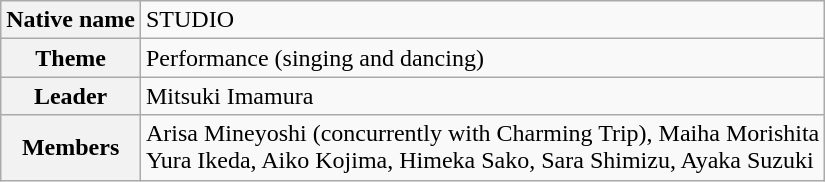<table class="wikitable">
<tr>
<th>Native name</th>
<td>STUDIO</td>
</tr>
<tr>
<th>Theme</th>
<td>Performance (singing and dancing)</td>
</tr>
<tr>
<th>Leader</th>
<td>Mitsuki Imamura</td>
</tr>
<tr>
<th>Members</th>
<td>Arisa Mineyoshi (concurrently with Charming Trip), Maiha Morishita<br>Yura Ikeda, Aiko Kojima, Himeka Sako, Sara Shimizu, Ayaka Suzuki</td>
</tr>
</table>
